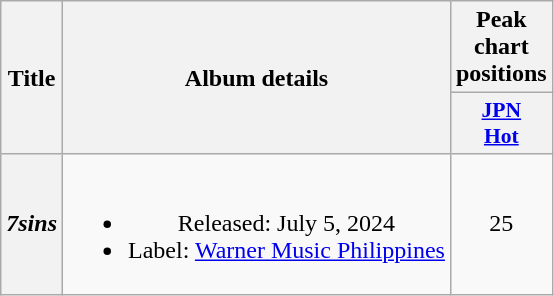<table class="wikitable plainrowheaders" style="text-align:center">
<tr>
<th scope="col" rowspan="2">Title</th>
<th scope="col" rowspan="2">Album details</th>
<th scope="col">Peak chart positions</th>
</tr>
<tr>
<th scope="col" style="width:2.5em; font-size:90%"><a href='#'>JPN<br>Hot</a><br></th>
</tr>
<tr>
<th scope="row"><em>7sins</em></th>
<td><br><ul><li>Released: July 5, 2024</li><li>Label: <a href='#'>Warner Music Philippines</a></li></ul></td>
<td>25</td>
</tr>
</table>
